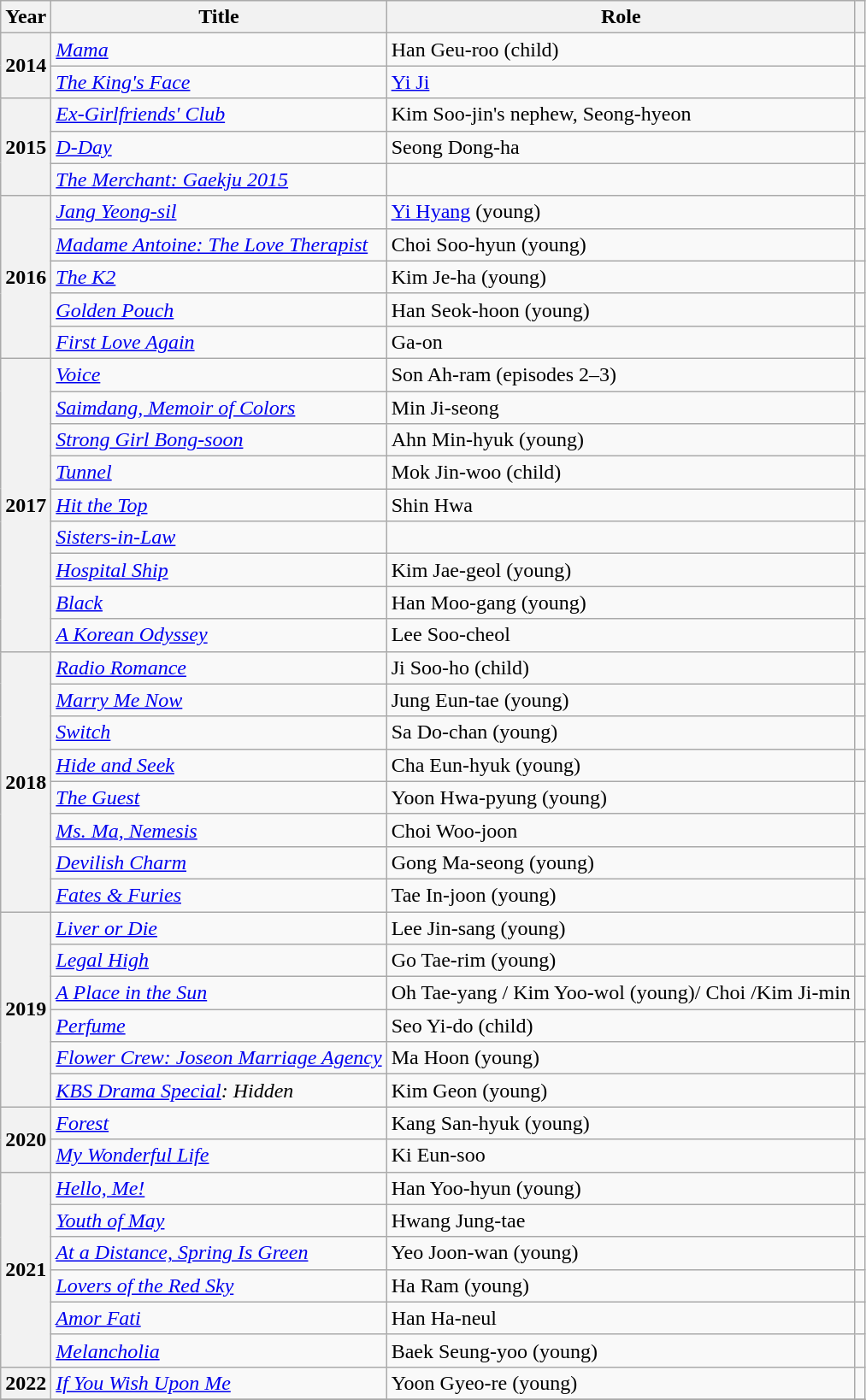<table class="wikitable sortable plainrowheaders">
<tr>
<th scope="col">Year</th>
<th scope="col">Title</th>
<th scope="col">Role</th>
<th scope="col" class="unsortable"></th>
</tr>
<tr>
<th scope="row"  rowspan=2>2014</th>
<td><em><a href='#'>Mama</a></em></td>
<td>Han Geu-roo (child)</td>
<td></td>
</tr>
<tr>
<td><em><a href='#'>The King's Face</a></em></td>
<td><a href='#'>Yi Ji</a></td>
<td></td>
</tr>
<tr>
<th scope="row" rowspan=3>2015</th>
<td><em><a href='#'>Ex-Girlfriends' Club</a></em></td>
<td>Kim Soo-jin's nephew, Seong-hyeon</td>
<td></td>
</tr>
<tr>
<td><em><a href='#'>D-Day</a></em></td>
<td>Seong Dong-ha</td>
<td></td>
</tr>
<tr>
<td><em><a href='#'>The Merchant: Gaekju 2015</a></em></td>
<td></td>
<td></td>
</tr>
<tr>
<th scope="row" rowspan=5>2016</th>
<td><em><a href='#'>Jang Yeong-sil</a></em></td>
<td><a href='#'>Yi Hyang</a> (young)</td>
<td></td>
</tr>
<tr>
<td><em><a href='#'>Madame Antoine: The Love Therapist</a></em></td>
<td>Choi Soo-hyun (young)</td>
<td></td>
</tr>
<tr>
<td><em><a href='#'>The K2</a></em></td>
<td>Kim Je-ha (young)</td>
<td></td>
</tr>
<tr>
<td><em><a href='#'>Golden Pouch</a></em></td>
<td>Han Seok-hoon (young)</td>
<td></td>
</tr>
<tr>
<td><em><a href='#'>First Love Again</a></em></td>
<td>Ga-on</td>
<td></td>
</tr>
<tr>
<th scope="row" rowspan=9>2017</th>
<td><em><a href='#'>Voice</a></em></td>
<td>Son Ah-ram (episodes 2–3)</td>
<td></td>
</tr>
<tr>
<td><em><a href='#'>Saimdang, Memoir of Colors</a></em></td>
<td>Min Ji-seong</td>
<td></td>
</tr>
<tr>
<td><em><a href='#'>Strong Girl Bong-soon</a></em></td>
<td>Ahn Min-hyuk (young)</td>
<td></td>
</tr>
<tr>
<td><em><a href='#'>Tunnel</a></em></td>
<td>Mok Jin-woo (child)</td>
<td></td>
</tr>
<tr>
<td><em><a href='#'>Hit the Top</a></em></td>
<td>Shin Hwa</td>
<td></td>
</tr>
<tr>
<td><em><a href='#'>Sisters-in-Law</a></em></td>
<td></td>
<td></td>
</tr>
<tr>
<td><em><a href='#'>Hospital Ship</a></em></td>
<td>Kim Jae-geol (young)</td>
<td></td>
</tr>
<tr>
<td><em><a href='#'>Black</a></em></td>
<td>Han Moo-gang (young)</td>
<td></td>
</tr>
<tr>
<td><em><a href='#'>A Korean Odyssey</a></em></td>
<td>Lee Soo-cheol</td>
<td></td>
</tr>
<tr>
<th scope="row"  rowspan=8>2018</th>
<td><em><a href='#'>Radio Romance</a></em></td>
<td>Ji Soo-ho (child)</td>
<td></td>
</tr>
<tr>
<td><em><a href='#'>Marry Me Now</a></em></td>
<td>Jung Eun-tae (young)</td>
<td></td>
</tr>
<tr>
<td><em><a href='#'>Switch</a></em></td>
<td>Sa Do-chan (young)</td>
<td></td>
</tr>
<tr>
<td><em><a href='#'>Hide and Seek</a></em></td>
<td>Cha Eun-hyuk (young)</td>
<td></td>
</tr>
<tr>
<td><em><a href='#'>The Guest</a></em></td>
<td>Yoon Hwa-pyung (young)</td>
<td></td>
</tr>
<tr>
<td><em><a href='#'>Ms. Ma, Nemesis</a></em></td>
<td>Choi Woo-joon</td>
<td><br></td>
</tr>
<tr>
<td><em><a href='#'>Devilish Charm</a></em></td>
<td>Gong Ma-seong (young)</td>
<td></td>
</tr>
<tr>
<td><em><a href='#'>Fates & Furies</a></em></td>
<td>Tae In-joon (young)</td>
<td></td>
</tr>
<tr>
<th scope="row" rowspan=6>2019</th>
<td><em><a href='#'>Liver or Die</a></em></td>
<td>Lee Jin-sang (young)</td>
<td></td>
</tr>
<tr>
<td><em><a href='#'>Legal High</a></em></td>
<td>Go Tae-rim (young)</td>
<td></td>
</tr>
<tr>
<td><em><a href='#'>A Place in the Sun</a></em></td>
<td>Oh Tae-yang / Kim Yoo-wol (young)/ Choi /Kim Ji-min</td>
<td></td>
</tr>
<tr>
<td><em><a href='#'>Perfume</a></em></td>
<td>Seo Yi-do (child)</td>
<td></td>
</tr>
<tr>
<td><em><a href='#'>Flower Crew: Joseon Marriage Agency</a></em></td>
<td>Ma Hoon (young)</td>
<td></td>
</tr>
<tr>
<td><em><a href='#'>KBS Drama Special</a>: Hidden</em></td>
<td>Kim Geon (young)</td>
<td></td>
</tr>
<tr>
<th scope="row"  rowspan=2>2020</th>
<td><em><a href='#'>Forest</a></em></td>
<td>Kang San-hyuk (young)</td>
<td></td>
</tr>
<tr>
<td><em><a href='#'>My Wonderful Life</a></em></td>
<td>Ki Eun-soo</td>
<td></td>
</tr>
<tr>
<th scope="row"  rowspan=6>2021</th>
<td><em><a href='#'>Hello, Me!</a></em></td>
<td>Han Yoo-hyun (young)</td>
<td></td>
</tr>
<tr>
<td><em><a href='#'>Youth of May</a></em></td>
<td>Hwang Jung-tae</td>
<td></td>
</tr>
<tr>
<td><em><a href='#'>At a Distance, Spring Is Green</a></em></td>
<td>Yeo Joon-wan (young)</td>
<td></td>
</tr>
<tr>
<td><em><a href='#'>Lovers of the Red Sky</a></em></td>
<td>Ha Ram (young)</td>
<td></td>
</tr>
<tr>
<td><em><a href='#'>Amor Fati</a></em></td>
<td>Han Ha-neul</td>
<td></td>
</tr>
<tr>
<td><em><a href='#'>Melancholia</a></em></td>
<td>Baek Seung-yoo (young)</td>
<td></td>
</tr>
<tr>
<th scope="row">2022</th>
<td><em><a href='#'>If You Wish Upon Me</a></em></td>
<td>Yoon Gyeo-re (young)</td>
<td></td>
</tr>
<tr>
</tr>
</table>
